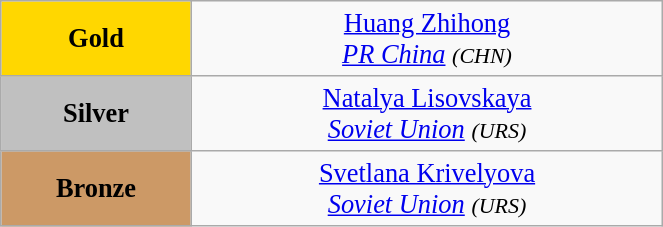<table class="wikitable" style=" text-align:center; font-size:110%;" width="35%">
<tr>
<td bgcolor="gold"><strong>Gold</strong></td>
<td> <a href='#'>Huang Zhihong</a><br><em><a href='#'>PR China</a> <small>(CHN)</small></em></td>
</tr>
<tr>
<td bgcolor="silver"><strong>Silver</strong></td>
<td> <a href='#'>Natalya Lisovskaya</a><br><em><a href='#'>Soviet Union</a> <small>(URS)</small></em></td>
</tr>
<tr>
<td bgcolor="CC9966"><strong>Bronze</strong></td>
<td> <a href='#'>Svetlana Krivelyova</a><br><em><a href='#'>Soviet Union</a> <small>(URS)</small></em></td>
</tr>
</table>
